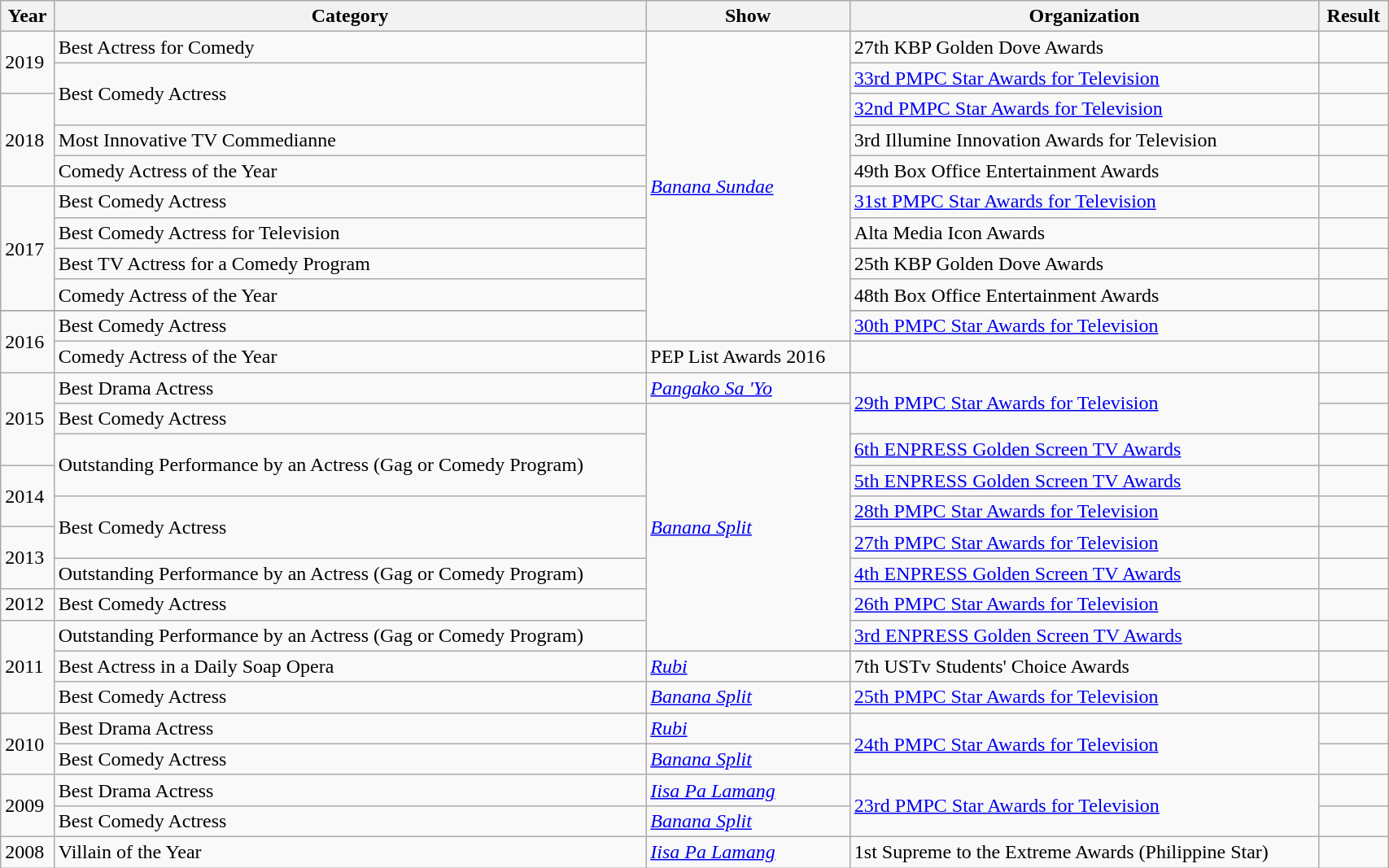<table class="wikitable sortable" style="width:90%;" style="width:100%">
<tr>
<th>Year</th>
<th>Category</th>
<th>Show</th>
<th>Organization</th>
<th>Result</th>
</tr>
<tr>
<td rowspan=2>2019</td>
<td>Best Actress for Comedy</td>
<td rowspan="11"><em><a href='#'>Banana Sundae</a></em></td>
<td>27th KBP Golden Dove Awards</td>
<td></td>
</tr>
<tr>
<td rowspan="2">Best Comedy Actress</td>
<td><a href='#'>33rd PMPC Star Awards for Television</a></td>
<td></td>
</tr>
<tr>
<td rowspan=3>2018</td>
<td><a href='#'>32nd PMPC Star Awards for Television</a></td>
<td></td>
</tr>
<tr>
<td>Most Innovative TV Commedianne</td>
<td>3rd Illumine Innovation Awards for Television</td>
<td></td>
</tr>
<tr>
<td>Comedy Actress of the Year</td>
<td>49th Box Office Entertainment Awards</td>
<td></td>
</tr>
<tr>
<td rowspan=4>2017</td>
<td>Best Comedy Actress</td>
<td><a href='#'>31st PMPC Star Awards for Television</a></td>
<td></td>
</tr>
<tr>
<td>Best Comedy Actress for Television</td>
<td>Alta Media Icon Awards</td>
<td></td>
</tr>
<tr>
<td>Best TV Actress for a Comedy Program</td>
<td>25th KBP Golden Dove Awards</td>
<td></td>
</tr>
<tr>
<td>Comedy Actress of the Year</td>
<td>48th Box Office Entertainment Awards</td>
<td></td>
</tr>
<tr>
</tr>
<tr>
<td rowspan=2>2016</td>
<td>Best Comedy Actress</td>
<td><a href='#'>30th PMPC Star Awards for Television</a></td>
<td></td>
</tr>
<tr>
<td>Comedy Actress of the Year</td>
<td>PEP List Awards 2016</td>
<td></td>
</tr>
<tr>
<td rowspan="3">2015</td>
<td>Best Drama Actress</td>
<td><em><a href='#'>Pangako Sa 'Yo</a></em></td>
<td rowspan="2"><a href='#'>29th PMPC Star Awards for Television</a></td>
<td></td>
</tr>
<tr>
<td>Best Comedy Actress</td>
<td rowspan="8"><em><a href='#'>Banana Split</a></em></td>
<td></td>
</tr>
<tr>
<td rowspan="2">Outstanding Performance by an Actress (Gag or Comedy Program)</td>
<td><a href='#'>6th ENPRESS Golden Screen TV Awards</a></td>
<td></td>
</tr>
<tr>
<td rowspan="2">2014</td>
<td><a href='#'>5th ENPRESS Golden Screen TV Awards</a></td>
<td></td>
</tr>
<tr>
<td rowspan="2">Best Comedy Actress</td>
<td><a href='#'>28th PMPC Star Awards for Television</a></td>
<td></td>
</tr>
<tr>
<td rowspan="2">2013</td>
<td><a href='#'>27th PMPC Star Awards for Television</a></td>
<td></td>
</tr>
<tr>
<td>Outstanding Performance by an Actress (Gag or Comedy Program) </td>
<td><a href='#'>4th ENPRESS Golden Screen TV Awards</a></td>
<td></td>
</tr>
<tr>
<td>2012</td>
<td>Best Comedy Actress</td>
<td><a href='#'>26th PMPC Star Awards for Television</a></td>
<td></td>
</tr>
<tr>
<td rowspan="3">2011</td>
<td>Outstanding Performance by an Actress (Gag or Comedy Program) </td>
<td><a href='#'>3rd ENPRESS Golden Screen TV Awards</a></td>
<td></td>
</tr>
<tr>
<td>Best Actress in a Daily Soap Opera</td>
<td><em><a href='#'>Rubi</a></em></td>
<td>7th USTv Students' Choice Awards</td>
<td></td>
</tr>
<tr>
<td>Best Comedy Actress</td>
<td><em><a href='#'>Banana Split</a></em></td>
<td><a href='#'>25th PMPC Star Awards for Television</a></td>
<td></td>
</tr>
<tr>
<td rowspan="2">2010</td>
<td>Best Drama Actress</td>
<td><em><a href='#'>Rubi</a></em></td>
<td rowspan="2"><a href='#'>24th PMPC Star Awards for Television</a></td>
<td></td>
</tr>
<tr>
<td>Best Comedy Actress</td>
<td><em><a href='#'>Banana Split</a></em></td>
<td></td>
</tr>
<tr>
<td rowspan="2">2009</td>
<td>Best Drama Actress</td>
<td><em><a href='#'>Iisa Pa Lamang</a></em></td>
<td rowspan="2"><a href='#'>23rd PMPC Star Awards for Television</a></td>
<td></td>
</tr>
<tr>
<td>Best Comedy Actress</td>
<td><em><a href='#'>Banana Split</a></em></td>
<td></td>
</tr>
<tr>
<td>2008</td>
<td>Villain of the Year</td>
<td><em><a href='#'>Iisa Pa Lamang</a></em> </td>
<td>1st Supreme to the Extreme Awards (Philippine Star)</td>
<td></td>
</tr>
</table>
